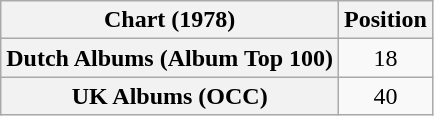<table class="wikitable sortable plainrowheaders" style="text-align:center">
<tr>
<th scope="col">Chart (1978)</th>
<th scope="col">Position</th>
</tr>
<tr>
<th scope="row">Dutch Albums (Album Top 100)</th>
<td>18</td>
</tr>
<tr>
<th scope="row">UK Albums (OCC)</th>
<td>40</td>
</tr>
</table>
